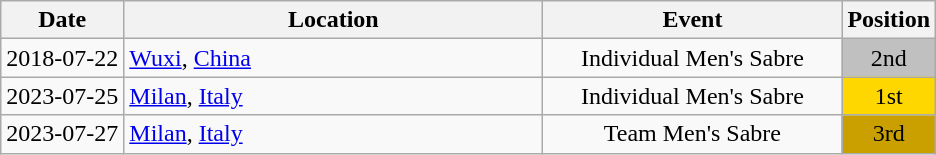<table class="wikitable" style="text-align:center;">
<tr>
<th>Date</th>
<th style="width:17em">Location</th>
<th style="width:12em">Event</th>
<th>Position</th>
</tr>
<tr>
<td>2018-07-22</td>
<td rowspan="1" align="left"> <a href='#'>Wuxi</a>, <a href='#'>China</a></td>
<td>Individual Men's Sabre</td>
<td bgcolor="silver">2nd</td>
</tr>
<tr>
<td>2023-07-25</td>
<td rowspan="1" align="left"> <a href='#'>Milan</a>, <a href='#'>Italy</a></td>
<td>Individual Men's Sabre</td>
<td bgcolor="gold">1st</td>
</tr>
<tr>
<td>2023-07-27</td>
<td rowspan="1" align="left"> <a href='#'>Milan</a>, <a href='#'>Italy</a></td>
<td>Team Men's Sabre</td>
<td bgcolor="caramel">3rd</td>
</tr>
</table>
